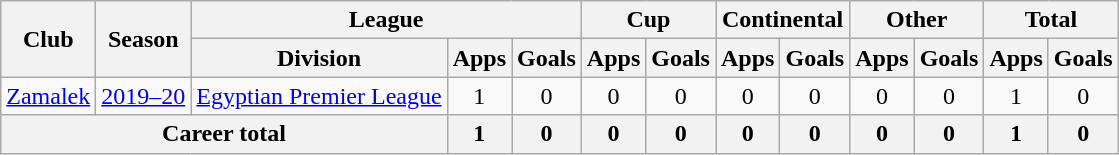<table class="wikitable" style="text-align: center">
<tr>
<th rowspan="2">Club</th>
<th rowspan="2">Season</th>
<th colspan="3">League</th>
<th colspan="2">Cup</th>
<th colspan="2">Continental</th>
<th colspan="2">Other</th>
<th colspan="2">Total</th>
</tr>
<tr>
<th>Division</th>
<th>Apps</th>
<th>Goals</th>
<th>Apps</th>
<th>Goals</th>
<th>Apps</th>
<th>Goals</th>
<th>Apps</th>
<th>Goals</th>
<th>Apps</th>
<th>Goals</th>
</tr>
<tr>
<td><a href='#'>Zamalek</a></td>
<td><a href='#'>2019–20</a></td>
<td><a href='#'>Egyptian Premier League</a></td>
<td>1</td>
<td>0</td>
<td>0</td>
<td>0</td>
<td>0</td>
<td>0</td>
<td>0</td>
<td>0</td>
<td>1</td>
<td>0</td>
</tr>
<tr>
<th colspan=3>Career total</th>
<th>1</th>
<th>0</th>
<th>0</th>
<th>0</th>
<th>0</th>
<th>0</th>
<th>0</th>
<th>0</th>
<th>1</th>
<th>0</th>
</tr>
</table>
